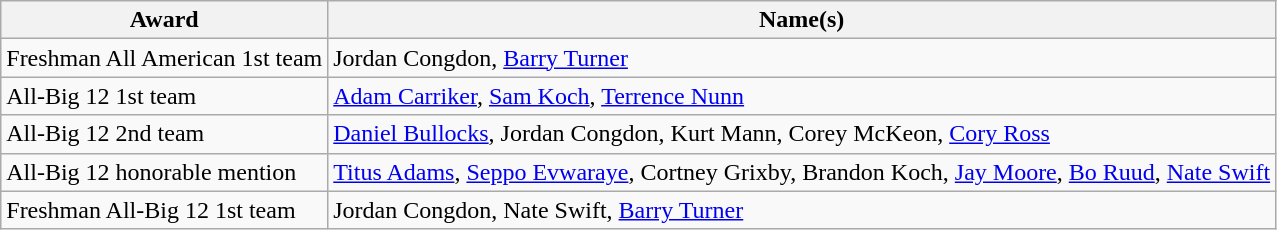<table class="wikitable">
<tr>
<th>Award</th>
<th>Name(s)</th>
</tr>
<tr>
<td>Freshman All American 1st team</td>
<td>Jordan Congdon, <a href='#'>Barry Turner</a></td>
</tr>
<tr>
<td>All-Big 12 1st team</td>
<td><a href='#'>Adam Carriker</a>, <a href='#'>Sam Koch</a>, <a href='#'>Terrence Nunn</a></td>
</tr>
<tr>
<td>All-Big 12 2nd team</td>
<td><a href='#'>Daniel Bullocks</a>, Jordan Congdon, Kurt Mann, Corey McKeon, <a href='#'>Cory Ross</a></td>
</tr>
<tr>
<td>All-Big 12 honorable mention</td>
<td><a href='#'>Titus Adams</a>, <a href='#'>Seppo Evwaraye</a>, Cortney Grixby, Brandon Koch, <a href='#'>Jay Moore</a>, <a href='#'>Bo Ruud</a>, <a href='#'>Nate Swift</a></td>
</tr>
<tr>
<td>Freshman All-Big 12 1st team</td>
<td>Jordan Congdon, Nate Swift, <a href='#'>Barry Turner</a></td>
</tr>
</table>
